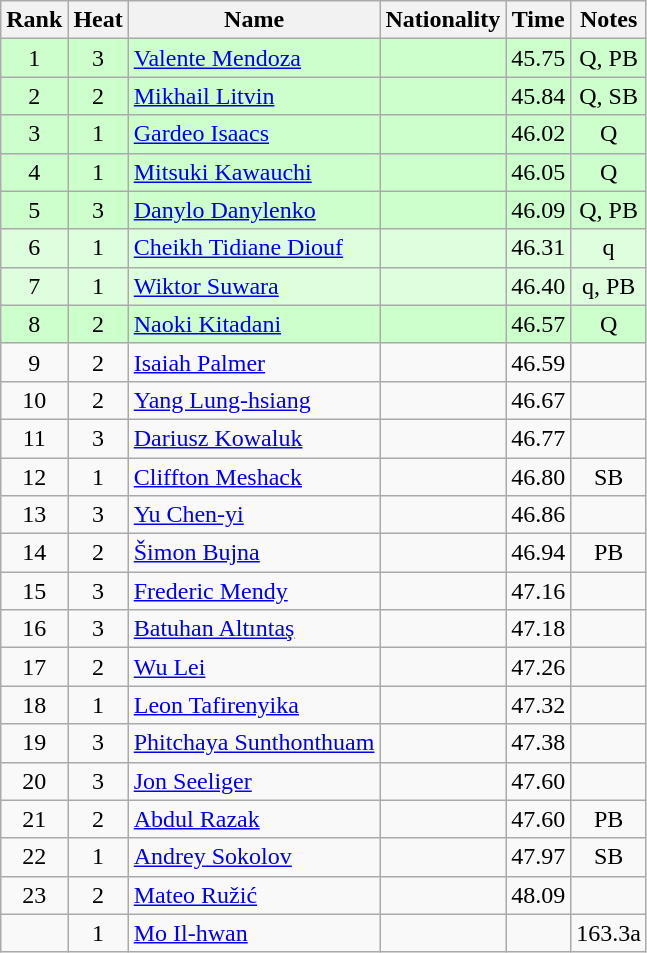<table class="wikitable sortable" style="text-align:center">
<tr>
<th>Rank</th>
<th>Heat</th>
<th>Name</th>
<th>Nationality</th>
<th>Time</th>
<th>Notes</th>
</tr>
<tr bgcolor=ccffcc>
<td>1</td>
<td>3</td>
<td align=left><a href='#'>Valente Mendoza</a></td>
<td align=left></td>
<td>45.75</td>
<td>Q, PB</td>
</tr>
<tr bgcolor=ccffcc>
<td>2</td>
<td>2</td>
<td align=left><a href='#'>Mikhail Litvin</a></td>
<td align=left></td>
<td>45.84</td>
<td>Q, SB</td>
</tr>
<tr bgcolor=ccffcc>
<td>3</td>
<td>1</td>
<td align=left><a href='#'>Gardeo Isaacs</a></td>
<td align=left></td>
<td>46.02</td>
<td>Q</td>
</tr>
<tr bgcolor=ccffcc>
<td>4</td>
<td>1</td>
<td align=left><a href='#'>Mitsuki Kawauchi</a></td>
<td align=left></td>
<td>46.05</td>
<td>Q</td>
</tr>
<tr bgcolor=ccffcc>
<td>5</td>
<td>3</td>
<td align=left><a href='#'>Danylo Danylenko</a></td>
<td align=left></td>
<td>46.09</td>
<td>Q, PB</td>
</tr>
<tr bgcolor=ddffdd>
<td>6</td>
<td>1</td>
<td align=left><a href='#'>Cheikh Tidiane Diouf</a></td>
<td align=left></td>
<td>46.31</td>
<td>q</td>
</tr>
<tr bgcolor=ddffdd>
<td>7</td>
<td>1</td>
<td align=left><a href='#'>Wiktor Suwara</a></td>
<td align=left></td>
<td>46.40</td>
<td>q, PB</td>
</tr>
<tr bgcolor=ccffcc>
<td>8</td>
<td>2</td>
<td align=left><a href='#'>Naoki Kitadani</a></td>
<td align=left></td>
<td>46.57</td>
<td>Q</td>
</tr>
<tr>
<td>9</td>
<td>2</td>
<td align=left><a href='#'>Isaiah Palmer</a></td>
<td align=left></td>
<td>46.59</td>
<td></td>
</tr>
<tr>
<td>10</td>
<td>2</td>
<td align=left><a href='#'>Yang Lung-hsiang</a></td>
<td align=left></td>
<td>46.67</td>
<td></td>
</tr>
<tr>
<td>11</td>
<td>3</td>
<td align=left><a href='#'>Dariusz Kowaluk</a></td>
<td align=left></td>
<td>46.77</td>
<td></td>
</tr>
<tr>
<td>12</td>
<td>1</td>
<td align=left><a href='#'>Cliffton Meshack</a></td>
<td align=left></td>
<td>46.80</td>
<td>SB</td>
</tr>
<tr>
<td>13</td>
<td>3</td>
<td align=left><a href='#'>Yu Chen-yi</a></td>
<td align=left></td>
<td>46.86</td>
<td></td>
</tr>
<tr>
<td>14</td>
<td>2</td>
<td align=left><a href='#'>Šimon Bujna</a></td>
<td align=left></td>
<td>46.94</td>
<td>PB</td>
</tr>
<tr>
<td>15</td>
<td>3</td>
<td align=left><a href='#'>Frederic Mendy</a></td>
<td align=left></td>
<td>47.16</td>
<td></td>
</tr>
<tr>
<td>16</td>
<td>3</td>
<td align=left><a href='#'>Batuhan Altıntaş</a></td>
<td align=left></td>
<td>47.18</td>
<td></td>
</tr>
<tr>
<td>17</td>
<td>2</td>
<td align=left><a href='#'>Wu Lei</a></td>
<td align=left></td>
<td>47.26</td>
<td></td>
</tr>
<tr>
<td>18</td>
<td>1</td>
<td align=left><a href='#'>Leon Tafirenyika</a></td>
<td align=left></td>
<td>47.32</td>
<td></td>
</tr>
<tr>
<td>19</td>
<td>3</td>
<td align=left><a href='#'>Phitchaya Sunthonthuam</a></td>
<td align=left></td>
<td>47.38</td>
<td></td>
</tr>
<tr>
<td>20</td>
<td>3</td>
<td align=left><a href='#'>Jon Seeliger</a></td>
<td align=left></td>
<td>47.60</td>
<td></td>
</tr>
<tr>
<td>21</td>
<td>2</td>
<td align=left><a href='#'>Abdul Razak</a></td>
<td align=left></td>
<td>47.60</td>
<td>PB</td>
</tr>
<tr>
<td>22</td>
<td>1</td>
<td align=left><a href='#'>Andrey Sokolov</a></td>
<td align=left></td>
<td>47.97</td>
<td>SB</td>
</tr>
<tr>
<td>23</td>
<td>2</td>
<td align=left><a href='#'>Mateo Ružić</a></td>
<td align=left></td>
<td>48.09</td>
<td></td>
</tr>
<tr>
<td></td>
<td>1</td>
<td align=left><a href='#'>Mo Il-hwan</a></td>
<td align=left></td>
<td></td>
<td>163.3a</td>
</tr>
</table>
